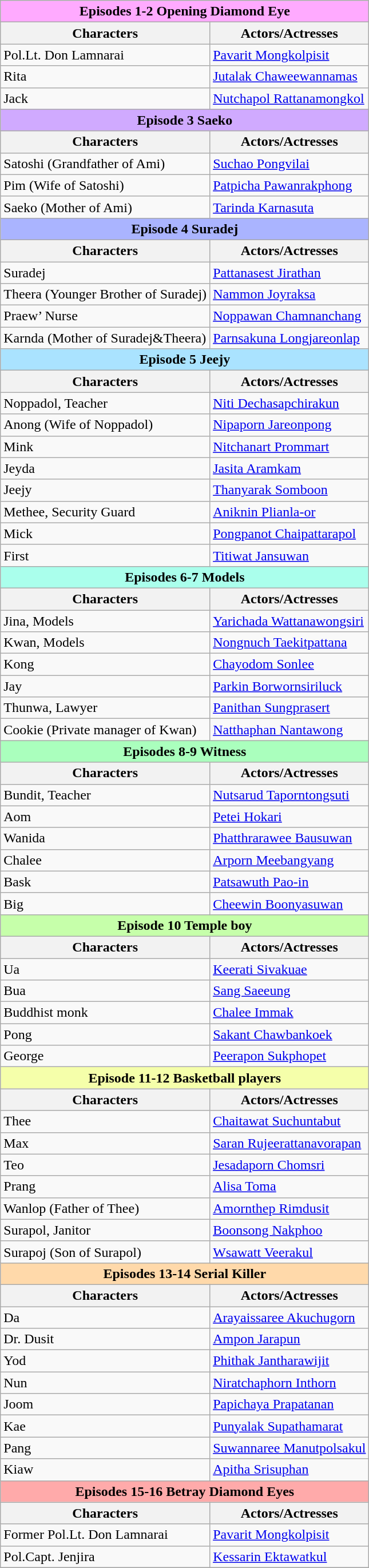<table class="wikitable">
<tr>
<td colspan = "5" style="text-align:center; background: #FFAAFF;"><strong>Episodes 1-2 Opening Diamond Eye</strong></td>
</tr>
<tr>
<th>Characters</th>
<th>Actors/Actresses</th>
</tr>
<tr>
<td>Pol.Lt. Don Lamnarai</td>
<td><a href='#'>Pavarit Mongkolpisit</a></td>
</tr>
<tr>
<td>Rita</td>
<td><a href='#'>Jutalak Chaweewannamas</a></td>
</tr>
<tr>
<td>Jack</td>
<td><a href='#'>Nutchapol Rattanamongkol</a></td>
</tr>
<tr>
<td colspan = "5" style="text-align:center; background: #D0AAFF;"><strong>Episode 3 Saeko</strong></td>
</tr>
<tr>
<th>Characters</th>
<th>Actors/Actresses</th>
</tr>
<tr>
<td>Satoshi (Grandfather of Ami)</td>
<td><a href='#'>Suchao Pongvilai</a></td>
</tr>
<tr>
<td>Pim (Wife of Satoshi)</td>
<td><a href='#'>Patpicha Pawanrakphong</a></td>
</tr>
<tr>
<td>Saeko (Mother of Ami)</td>
<td><a href='#'>Tarinda Karnasuta</a></td>
</tr>
<tr>
<td colspan = "5" style="text-align:center; background: #AAB4FF;"><strong>Episode 4 Suradej</strong></td>
</tr>
<tr>
<th>Characters</th>
<th>Actors/Actresses</th>
</tr>
<tr>
<td>Suradej</td>
<td><a href='#'>Pattanasest Jirathan</a></td>
</tr>
<tr>
<td>Theera (Younger Brother of Suradej)</td>
<td><a href='#'>Nammon Joyraksa</a></td>
</tr>
<tr>
<td>Praew’ Nurse</td>
<td><a href='#'>Noppawan Chamnanchang</a></td>
</tr>
<tr>
<td>Karnda (Mother of Suradej&Theera)</td>
<td><a href='#'>Parnsakuna Longjareonlap</a></td>
</tr>
<tr>
<td colspan = "5" style="text-align:center; background: #AAE3FF;"><strong>Episode 5 Jeejy</strong></td>
</tr>
<tr>
<th>Characters</th>
<th>Actors/Actresses</th>
</tr>
<tr>
<td>Noppadol, Teacher</td>
<td><a href='#'>Niti Dechasapchirakun</a></td>
</tr>
<tr>
<td>Anong (Wife of Noppadol)</td>
<td><a href='#'>Nipaporn Jareonpong</a></td>
</tr>
<tr>
<td>Mink</td>
<td><a href='#'>Nitchanart Prommart</a></td>
</tr>
<tr>
<td>Jeyda</td>
<td><a href='#'>Jasita Aramkam</a></td>
</tr>
<tr>
<td>Jeejy</td>
<td><a href='#'>Thanyarak Somboon</a></td>
</tr>
<tr>
<td>Methee, Security Guard</td>
<td><a href='#'>Aniknin Plianla-or</a></td>
</tr>
<tr>
<td>Mick</td>
<td><a href='#'>Pongpanot Chaipattarapol</a></td>
</tr>
<tr>
<td>First</td>
<td><a href='#'>Titiwat Jansuwan</a></td>
</tr>
<tr>
<td colspan = "5" style="text-align:center; background: #AAFFEC;"><strong>Episodes 6-7 Models</strong></td>
</tr>
<tr>
<th>Characters</th>
<th>Actors/Actresses</th>
</tr>
<tr>
<td>Jina, Models</td>
<td><a href='#'>Yarichada Wattanawongsiri</a></td>
</tr>
<tr>
<td>Kwan, Models</td>
<td><a href='#'>Nongnuch Taekitpattana</a></td>
</tr>
<tr>
<td>Kong</td>
<td><a href='#'>Chayodom Sonlee</a></td>
</tr>
<tr>
<td>Jay</td>
<td><a href='#'>Parkin Borwornsiriluck</a></td>
</tr>
<tr>
<td>Thunwa, Lawyer</td>
<td><a href='#'>Panithan Sungprasert</a></td>
</tr>
<tr>
<td>Cookie (Private manager of Kwan)</td>
<td><a href='#'>Natthaphan Nantawong</a></td>
</tr>
<tr>
<td colspan = "5" style="text-align:center; background: #AAFFBD;"><strong>Episodes 8-9 Witness</strong></td>
</tr>
<tr>
<th>Characters</th>
<th>Actors/Actresses</th>
</tr>
<tr>
<td>Bundit, Teacher</td>
<td><a href='#'>Nutsarud Taporntongsuti</a></td>
</tr>
<tr>
<td>Aom</td>
<td><a href='#'>Petei Hokari</a></td>
</tr>
<tr>
<td>Wanida</td>
<td><a href='#'>Phatthrarawee Bausuwan</a></td>
</tr>
<tr>
<td>Chalee</td>
<td><a href='#'>Arporn Meebangyang</a></td>
</tr>
<tr>
<td>Bask</td>
<td><a href='#'>Patsawuth Pao-in</a></td>
</tr>
<tr>
<td>Big</td>
<td><a href='#'>Cheewin Boonyasuwan</a></td>
</tr>
<tr>
<td colspan = "5" style="text-align:center; background: #C6FFAA;"><strong>Episode 10 Temple boy</strong></td>
</tr>
<tr>
<th>Characters</th>
<th>Actors/Actresses</th>
</tr>
<tr>
<td>Ua</td>
<td><a href='#'>Keerati Sivakuae</a></td>
</tr>
<tr>
<td>Bua</td>
<td><a href='#'>Sang Saeeung</a></td>
</tr>
<tr>
<td>Buddhist monk</td>
<td><a href='#'>Chalee Immak</a></td>
</tr>
<tr>
<td>Pong</td>
<td><a href='#'>Sakant Chawbankoek</a></td>
</tr>
<tr>
<td>George</td>
<td><a href='#'>Peerapon Sukphopet</a></td>
</tr>
<tr>
<td colspan = "5" style="text-align:center; background: #F5FFAA;"><strong>Episode 11-12 Basketball players</strong></td>
</tr>
<tr>
<th>Characters</th>
<th>Actors/Actresses</th>
</tr>
<tr>
<td>Thee</td>
<td><a href='#'>Chaitawat Suchuntabut</a></td>
</tr>
<tr>
<td>Max</td>
<td><a href='#'>Saran Rujeerattanavorapan</a></td>
</tr>
<tr>
<td>Teo</td>
<td><a href='#'>Jesadaporn Chomsri</a></td>
</tr>
<tr>
<td>Prang</td>
<td><a href='#'>Alisa Toma</a></td>
</tr>
<tr>
<td>Wanlop (Father of Thee)</td>
<td><a href='#'>Amornthep Rimdusit</a></td>
</tr>
<tr>
<td>Surapol, Janitor</td>
<td><a href='#'>Boonsong Nakphoo</a></td>
</tr>
<tr>
<td>Surapoj (Son of Surapol)</td>
<td><a href='#'>Wsawatt Veerakul</a></td>
</tr>
<tr>
<td colspan = "5" style="text-align:center; background: #FFD9AA;"><strong>Episodes 13-14 Serial Killer</strong></td>
</tr>
<tr>
<th>Characters</th>
<th>Actors/Actresses</th>
</tr>
<tr>
<td>Da</td>
<td><a href='#'>Arayaissaree Akuchugorn</a></td>
</tr>
<tr>
<td>Dr. Dusit</td>
<td><a href='#'>Ampon Jarapun</a></td>
</tr>
<tr>
<td>Yod</td>
<td><a href='#'>Phithak Jantharawijit</a></td>
</tr>
<tr>
<td>Nun</td>
<td><a href='#'>Niratchaphorn Inthorn</a></td>
</tr>
<tr>
<td>Joom</td>
<td><a href='#'>Papichaya Prapatanan</a></td>
</tr>
<tr>
<td>Kae</td>
<td><a href='#'>Punyalak Supathamarat</a></td>
</tr>
<tr>
<td>Pang</td>
<td><a href='#'>Suwannaree Manutpolsakul</a></td>
</tr>
<tr>
<td>Kiaw</td>
<td><a href='#'>Apitha Srisuphan</a></td>
</tr>
<tr>
<td colspan = "5" style="text-align:center; background: #FFAAAA;"><strong>Episodes 15-16 Betray Diamond Eyes</strong></td>
</tr>
<tr>
<th>Characters</th>
<th>Actors/Actresses</th>
</tr>
<tr>
<td>Former Pol.Lt. Don Lamnarai</td>
<td><a href='#'>Pavarit Mongkolpisit</a></td>
</tr>
<tr>
<td>Pol.Capt. Jenjira</td>
<td><a href='#'>Kessarin Ektawatkul</a></td>
</tr>
<tr>
</tr>
</table>
